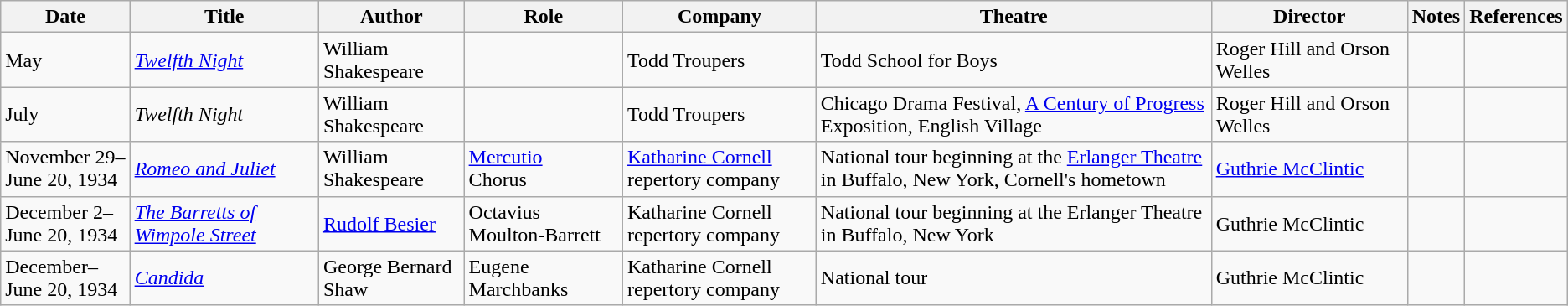<table class="wikitable">
<tr>
<th>Date</th>
<th>Title</th>
<th>Author</th>
<th>Role</th>
<th>Company</th>
<th>Theatre</th>
<th>Director</th>
<th>Notes</th>
<th>References</th>
</tr>
<tr>
<td>May</td>
<td><em><a href='#'>Twelfth&nbsp;Night</a></em></td>
<td>William Shakespeare</td>
<td></td>
<td>Todd Troupers</td>
<td>Todd School for Boys</td>
<td>Roger Hill and Orson Welles</td>
<td>  </td>
<td></td>
</tr>
<tr>
<td>July</td>
<td><em>Twelfth Night</em></td>
<td>William Shakespeare</td>
<td></td>
<td>Todd Troupers</td>
<td>Chicago Drama Festival, <a href='#'>A Century of Progress</a> Exposition, English Village</td>
<td>Roger Hill and Orson Welles</td>
<td>  </td>
<td></td>
</tr>
<tr>
<td>November 29–<br>June 20, 1934</td>
<td><em><a href='#'>Romeo and Juliet</a></em></td>
<td>William Shakespeare</td>
<td><a href='#'>Mercutio</a><br>Chorus</td>
<td><a href='#'>Katharine Cornell</a> repertory company</td>
<td>National tour beginning at the <a href='#'>Erlanger Theatre</a> in Buffalo, New York, Cornell's hometown</td>
<td><a href='#'>Guthrie McClintic</a></td>
<td>   </td>
<td></td>
</tr>
<tr>
<td>December 2–<br>June 20, 1934</td>
<td><em><a href='#'>The Barretts of Wimpole&nbsp;Street</a></em></td>
<td><a href='#'>Rudolf Besier</a></td>
<td>Octavius Moulton-Barrett</td>
<td>Katharine Cornell repertory company</td>
<td>National tour beginning at the Erlanger Theatre in Buffalo, New York</td>
<td>Guthrie McClintic</td>
<td> </td>
<td></td>
</tr>
<tr>
<td>December–<br>June 20, 1934</td>
<td><em><a href='#'>Candida</a></em></td>
<td>George Bernard Shaw</td>
<td>Eugene Marchbanks</td>
<td>Katharine Cornell repertory company</td>
<td>National tour</td>
<td>Guthrie McClintic</td>
<td></td>
<td></td>
</tr>
</table>
